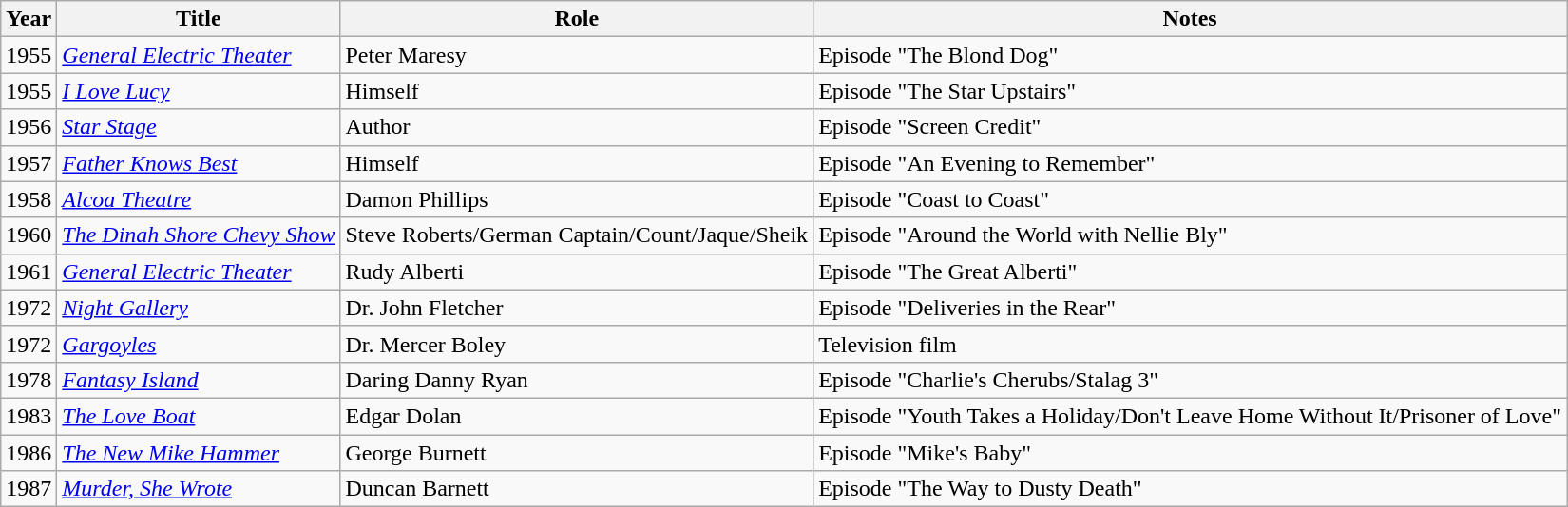<table class="wikitable sortable">
<tr>
<th>Year</th>
<th>Title</th>
<th>Role</th>
<th class="unsortable">Notes</th>
</tr>
<tr>
<td>1955</td>
<td><em><a href='#'>General Electric Theater</a></em></td>
<td>Peter Maresy</td>
<td>Episode "The Blond Dog"</td>
</tr>
<tr>
<td>1955</td>
<td><em><a href='#'>I Love Lucy</a></em></td>
<td>Himself</td>
<td>Episode "The Star Upstairs"</td>
</tr>
<tr>
<td>1956</td>
<td><em><a href='#'>Star Stage</a></em></td>
<td>Author</td>
<td>Episode "Screen Credit"</td>
</tr>
<tr>
<td>1957</td>
<td><em><a href='#'>Father Knows Best</a></em></td>
<td>Himself</td>
<td>Episode "An Evening to Remember"</td>
</tr>
<tr>
<td>1958</td>
<td><em><a href='#'>Alcoa Theatre</a></em></td>
<td>Damon Phillips</td>
<td>Episode "Coast to Coast"</td>
</tr>
<tr>
<td>1960</td>
<td><em><a href='#'>The Dinah Shore Chevy Show</a></em></td>
<td>Steve Roberts/German Captain/Count/Jaque/Sheik</td>
<td>Episode "Around the World with Nellie Bly"</td>
</tr>
<tr>
<td>1961</td>
<td><em><a href='#'>General Electric Theater</a></em></td>
<td>Rudy Alberti</td>
<td>Episode "The Great Alberti"</td>
</tr>
<tr>
<td>1972</td>
<td><em><a href='#'>Night Gallery</a></em></td>
<td>Dr. John Fletcher</td>
<td>Episode "Deliveries in the Rear"</td>
</tr>
<tr>
<td>1972</td>
<td><em><a href='#'>Gargoyles</a></em></td>
<td>Dr. Mercer Boley</td>
<td>Television film</td>
</tr>
<tr>
<td>1978</td>
<td><em><a href='#'>Fantasy Island</a></em></td>
<td>Daring Danny Ryan</td>
<td>Episode "Charlie's Cherubs/Stalag 3"</td>
</tr>
<tr>
<td>1983</td>
<td><em><a href='#'>The Love Boat</a></em></td>
<td>Edgar Dolan</td>
<td>Episode "Youth Takes a Holiday/Don't Leave Home Without It/Prisoner of Love"</td>
</tr>
<tr>
<td>1986</td>
<td><em><a href='#'>The New Mike Hammer</a></em></td>
<td>George Burnett</td>
<td>Episode "Mike's Baby"</td>
</tr>
<tr>
<td>1987</td>
<td><em><a href='#'>Murder, She Wrote</a></em></td>
<td>Duncan Barnett</td>
<td>Episode "The Way to Dusty Death"</td>
</tr>
</table>
